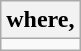<table class="wikitable collapsible autocollapse">
<tr>
<th>where,</th>
</tr>
<tr>
<td></td>
</tr>
</table>
